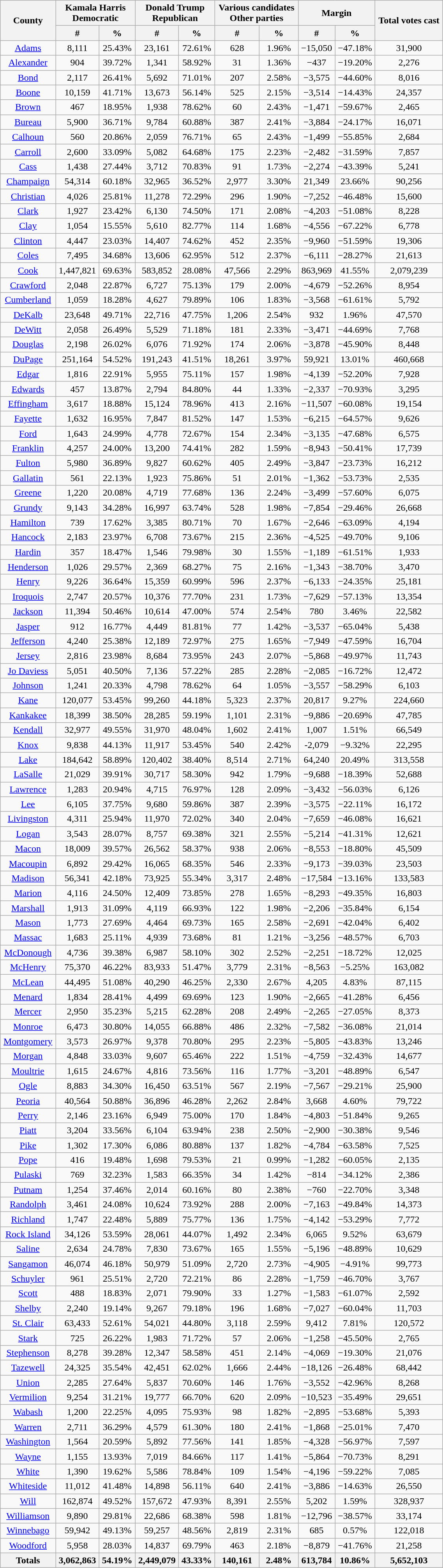<table width="60%" class="wikitable sortable">
<tr>
<th rowspan="2">County</th>
<th colspan="2">Kamala Harris<br>Democratic</th>
<th colspan="2">Donald Trump<br>Republican</th>
<th colspan="2">Various candidates<br>Other parties</th>
<th colspan="2">Margin</th>
<th rowspan="2">Total votes cast</th>
</tr>
<tr>
<th style="text-align:center;" data-sort-type="number">#</th>
<th style="text-align:center;" data-sort-type="number">%</th>
<th style="text-align:center;" data-sort-type="number">#</th>
<th style="text-align:center;" data-sort-type="number">%</th>
<th style="text-align:center;" data-sort-type="number">#</th>
<th style="text-align:center;" data-sort-type="number">%</th>
<th style="text-align:center;" data-sort-type="number">#</th>
<th style="text-align:center;" data-sort-type="number">%</th>
</tr>
<tr style="text-align:center;">
<td><a href='#'>Adams</a></td>
<td>8,111</td>
<td>25.43%</td>
<td>23,161</td>
<td>72.61%</td>
<td>628</td>
<td>1.96%</td>
<td>−15,050</td>
<td>−47.18%</td>
<td>31,900</td>
</tr>
<tr style="text-align:center;">
<td><a href='#'>Alexander</a></td>
<td>904</td>
<td>39.72%</td>
<td>1,341</td>
<td>58.92%</td>
<td>31</td>
<td>1.36%</td>
<td>−437</td>
<td>−19.20%</td>
<td>2,276</td>
</tr>
<tr style="text-align:center;">
<td><a href='#'>Bond</a></td>
<td>2,117</td>
<td>26.41%</td>
<td>5,692</td>
<td>71.01%</td>
<td>207</td>
<td>2.58%</td>
<td>−3,575</td>
<td>−44.60%</td>
<td>8,016</td>
</tr>
<tr style="text-align:center;">
<td><a href='#'>Boone</a></td>
<td>10,159</td>
<td>41.71%</td>
<td>13,673</td>
<td>56.14%</td>
<td>525</td>
<td>2.15%</td>
<td>−3,514</td>
<td>−14.43%</td>
<td>24,357</td>
</tr>
<tr style="text-align:center;">
<td><a href='#'>Brown</a></td>
<td>467</td>
<td>18.95%</td>
<td>1,938</td>
<td>78.62%</td>
<td>60</td>
<td>2.43%</td>
<td>−1,471</td>
<td>−59.67%</td>
<td>2,465</td>
</tr>
<tr style="text-align:center;">
<td><a href='#'>Bureau</a></td>
<td>5,900</td>
<td>36.71%</td>
<td>9,784</td>
<td>60.88%</td>
<td>387</td>
<td>2.41%</td>
<td>−3,884</td>
<td>−24.17%</td>
<td>16,071</td>
</tr>
<tr style="text-align:center;">
<td><a href='#'>Calhoun</a></td>
<td>560</td>
<td>20.86%</td>
<td>2,059</td>
<td>76.71%</td>
<td>65</td>
<td>2.43%</td>
<td>−1,499</td>
<td>−55.85%</td>
<td>2,684</td>
</tr>
<tr style="text-align:center;">
<td><a href='#'>Carroll</a></td>
<td>2,600</td>
<td>33.09%</td>
<td>5,082</td>
<td>64.68%</td>
<td>175</td>
<td>2.23%</td>
<td>−2,482</td>
<td>−31.59%</td>
<td>7,857</td>
</tr>
<tr style="text-align:center;">
<td><a href='#'>Cass</a></td>
<td>1,438</td>
<td>27.44%</td>
<td>3,712</td>
<td>70.83%</td>
<td>91</td>
<td>1.73%</td>
<td>−2,274</td>
<td>−43.39%</td>
<td>5,241</td>
</tr>
<tr style="text-align:center;">
<td><a href='#'>Champaign</a></td>
<td>54,314</td>
<td>60.18%</td>
<td>32,965</td>
<td>36.52%</td>
<td>2,977</td>
<td>3.30%</td>
<td>21,349</td>
<td>23.66%</td>
<td>90,256</td>
</tr>
<tr style="text-align:center;">
<td><a href='#'>Christian</a></td>
<td>4,026</td>
<td>25.81%</td>
<td>11,278</td>
<td>72.29%</td>
<td>296</td>
<td>1.90%</td>
<td>−7,252</td>
<td>−46.48%</td>
<td>15,600</td>
</tr>
<tr style="text-align:center;">
<td><a href='#'>Clark</a></td>
<td>1,927</td>
<td>23.42%</td>
<td>6,130</td>
<td>74.50%</td>
<td>171</td>
<td>2.08%</td>
<td>−4,203</td>
<td>−51.08%</td>
<td>8,228</td>
</tr>
<tr style="text-align:center;">
<td><a href='#'>Clay</a></td>
<td>1,054</td>
<td>15.55%</td>
<td>5,610</td>
<td>82.77%</td>
<td>114</td>
<td>1.68%</td>
<td>−4,556</td>
<td>−67.22%</td>
<td>6,778</td>
</tr>
<tr style="text-align:center;">
<td><a href='#'>Clinton</a></td>
<td>4,447</td>
<td>23.03%</td>
<td>14,407</td>
<td>74.62%</td>
<td>452</td>
<td>2.35%</td>
<td>−9,960</td>
<td>−51.59%</td>
<td>19,306</td>
</tr>
<tr style="text-align:center;">
<td><a href='#'>Coles</a></td>
<td>7,495</td>
<td>34.68%</td>
<td>13,606</td>
<td>62.95%</td>
<td>512</td>
<td>2.37%</td>
<td>−6,111</td>
<td>−28.27%</td>
<td>21,613</td>
</tr>
<tr style="text-align:center;">
<td><a href='#'>Cook</a></td>
<td>1,447,821</td>
<td>69.63%</td>
<td>583,852</td>
<td>28.08%</td>
<td>47,566</td>
<td>2.29%</td>
<td>863,969</td>
<td>41.55%</td>
<td>2,079,239</td>
</tr>
<tr style="text-align:center;">
<td><a href='#'>Crawford</a></td>
<td>2,048</td>
<td>22.87%</td>
<td>6,727</td>
<td>75.13%</td>
<td>179</td>
<td>2.00%</td>
<td>−4,679</td>
<td>−52.26%</td>
<td>8,954</td>
</tr>
<tr style="text-align:center;">
<td><a href='#'>Cumberland</a></td>
<td>1,059</td>
<td>18.28%</td>
<td>4,627</td>
<td>79.89%</td>
<td>106</td>
<td>1.83%</td>
<td>−3,568</td>
<td>−61.61%</td>
<td>5,792</td>
</tr>
<tr style="text-align:center;">
<td><a href='#'>DeKalb</a></td>
<td>23,648</td>
<td>49.71%</td>
<td>22,716</td>
<td>47.75%</td>
<td>1,206</td>
<td>2.54%</td>
<td>932</td>
<td>1.96%</td>
<td>47,570</td>
</tr>
<tr style="text-align:center;">
<td><a href='#'>DeWitt</a></td>
<td>2,058</td>
<td>26.49%</td>
<td>5,529</td>
<td>71.18%</td>
<td>181</td>
<td>2.33%</td>
<td>−3,471</td>
<td>−44.69%</td>
<td>7,768</td>
</tr>
<tr style="text-align:center;">
<td><a href='#'>Douglas</a></td>
<td>2,198</td>
<td>26.02%</td>
<td>6,076</td>
<td>71.92%</td>
<td>174</td>
<td>2.06%</td>
<td>−3,878</td>
<td>−45.90%</td>
<td>8,448</td>
</tr>
<tr style="text-align:center;">
<td><a href='#'>DuPage</a></td>
<td>251,164</td>
<td>54.52%</td>
<td>191,243</td>
<td>41.51%</td>
<td>18,261</td>
<td>3.97%</td>
<td>59,921</td>
<td>13.01%</td>
<td>460,668</td>
</tr>
<tr style="text-align:center;">
<td><a href='#'>Edgar</a></td>
<td>1,816</td>
<td>22.91%</td>
<td>5,955</td>
<td>75.11%</td>
<td>157</td>
<td>1.98%</td>
<td>−4,139</td>
<td>−52.20%</td>
<td>7,928</td>
</tr>
<tr style="text-align:center;">
<td><a href='#'>Edwards</a></td>
<td>457</td>
<td>13.87%</td>
<td>2,794</td>
<td>84.80%</td>
<td>44</td>
<td>1.33%</td>
<td>−2,337</td>
<td>−70.93%</td>
<td>3,295</td>
</tr>
<tr style="text-align:center;">
<td><a href='#'>Effingham</a></td>
<td>3,617</td>
<td>18.88%</td>
<td>15,124</td>
<td>78.96%</td>
<td>413</td>
<td>2.16%</td>
<td>−11,507</td>
<td>−60.08%</td>
<td>19,154</td>
</tr>
<tr style="text-align:center;">
<td><a href='#'>Fayette</a></td>
<td>1,632</td>
<td>16.95%</td>
<td>7,847</td>
<td>81.52%</td>
<td>147</td>
<td>1.53%</td>
<td>−6,215</td>
<td>−64.57%</td>
<td>9,626</td>
</tr>
<tr style="text-align:center;">
<td><a href='#'>Ford</a></td>
<td>1,643</td>
<td>24.99%</td>
<td>4,778</td>
<td>72.67%</td>
<td>154</td>
<td>2.34%</td>
<td>−3,135</td>
<td>−47.68%</td>
<td>6,575</td>
</tr>
<tr style="text-align:center;">
<td><a href='#'>Franklin</a></td>
<td>4,257</td>
<td>24.00%</td>
<td>13,200</td>
<td>74.41%</td>
<td>282</td>
<td>1.59%</td>
<td>−8,943</td>
<td>−50.41%</td>
<td>17,739</td>
</tr>
<tr style="text-align:center;">
<td><a href='#'>Fulton</a></td>
<td>5,980</td>
<td>36.89%</td>
<td>9,827</td>
<td>60.62%</td>
<td>405</td>
<td>2.49%</td>
<td>−3,847</td>
<td>−23.73%</td>
<td>16,212</td>
</tr>
<tr style="text-align:center;">
<td><a href='#'>Gallatin</a></td>
<td>561</td>
<td>22.13%</td>
<td>1,923</td>
<td>75.86%</td>
<td>51</td>
<td>2.01%</td>
<td>−1,362</td>
<td>−53.73%</td>
<td>2,535</td>
</tr>
<tr style="text-align:center;">
<td><a href='#'>Greene</a></td>
<td>1,220</td>
<td>20.08%</td>
<td>4,719</td>
<td>77.68%</td>
<td>136</td>
<td>2.24%</td>
<td>−3,499</td>
<td>−57.60%</td>
<td>6,075</td>
</tr>
<tr style="text-align:center;">
<td><a href='#'>Grundy</a></td>
<td>9,143</td>
<td>34.28%</td>
<td>16,997</td>
<td>63.74%</td>
<td>528</td>
<td>1.98%</td>
<td>−7,854</td>
<td>−29.46%</td>
<td>26,668</td>
</tr>
<tr style="text-align:center;">
<td><a href='#'>Hamilton</a></td>
<td>739</td>
<td>17.62%</td>
<td>3,385</td>
<td>80.71%</td>
<td>70</td>
<td>1.67%</td>
<td>−2,646</td>
<td>−63.09%</td>
<td>4,194</td>
</tr>
<tr style="text-align:center;">
<td><a href='#'>Hancock</a></td>
<td>2,183</td>
<td>23.97%</td>
<td>6,708</td>
<td>73.67%</td>
<td>215</td>
<td>2.36%</td>
<td>−4,525</td>
<td>−49.70%</td>
<td>9,106</td>
</tr>
<tr style="text-align:center;">
<td><a href='#'>Hardin</a></td>
<td>357</td>
<td>18.47%</td>
<td>1,546</td>
<td>79.98%</td>
<td>30</td>
<td>1.55%</td>
<td>−1,189</td>
<td>−61.51%</td>
<td>1,933</td>
</tr>
<tr style="text-align:center;">
<td><a href='#'>Henderson</a></td>
<td>1,026</td>
<td>29.57%</td>
<td>2,369</td>
<td>68.27%</td>
<td>75</td>
<td>2.16%</td>
<td>−1,343</td>
<td>−38.70%</td>
<td>3,470</td>
</tr>
<tr style="text-align:center;">
<td><a href='#'>Henry</a></td>
<td>9,226</td>
<td>36.64%</td>
<td>15,359</td>
<td>60.99%</td>
<td>596</td>
<td>2.37%</td>
<td>−6,133</td>
<td>−24.35%</td>
<td>25,181</td>
</tr>
<tr style="text-align:center;">
<td><a href='#'>Iroquois</a></td>
<td>2,747</td>
<td>20.57%</td>
<td>10,376</td>
<td>77.70%</td>
<td>231</td>
<td>1.73%</td>
<td>−7,629</td>
<td>−57.13%</td>
<td>13,354</td>
</tr>
<tr style="text-align:center;">
<td><a href='#'>Jackson</a></td>
<td>11,394</td>
<td>50.46%</td>
<td>10,614</td>
<td>47.00%</td>
<td>574</td>
<td>2.54%</td>
<td>780</td>
<td>3.46%</td>
<td>22,582</td>
</tr>
<tr style="text-align:center;">
<td><a href='#'>Jasper</a></td>
<td>912</td>
<td>16.77%</td>
<td>4,449</td>
<td>81.81%</td>
<td>77</td>
<td>1.42%</td>
<td>−3,537</td>
<td>−65.04%</td>
<td>5,438</td>
</tr>
<tr style="text-align:center;">
<td><a href='#'>Jefferson</a></td>
<td>4,240</td>
<td>25.38%</td>
<td>12,189</td>
<td>72.97%</td>
<td>275</td>
<td>1.65%</td>
<td>−7,949</td>
<td>−47.59%</td>
<td>16,704</td>
</tr>
<tr style="text-align:center;">
<td><a href='#'>Jersey</a></td>
<td>2,816</td>
<td>23.98%</td>
<td>8,684</td>
<td>73.95%</td>
<td>243</td>
<td>2.07%</td>
<td>−5,868</td>
<td>−49.97%</td>
<td>11,743</td>
</tr>
<tr style="text-align:center;">
<td><a href='#'>Jo Daviess</a></td>
<td>5,051</td>
<td>40.50%</td>
<td>7,136</td>
<td>57.22%</td>
<td>285</td>
<td>2.28%</td>
<td>−2,085</td>
<td>−16.72%</td>
<td>12,472</td>
</tr>
<tr style="text-align:center;">
<td><a href='#'>Johnson</a></td>
<td>1,241</td>
<td>20.33%</td>
<td>4,798</td>
<td>78.62%</td>
<td>64</td>
<td>1.05%</td>
<td>−3,557</td>
<td>−58.29%</td>
<td>6,103</td>
</tr>
<tr style="text-align:center;">
<td><a href='#'>Kane</a></td>
<td>120,077</td>
<td>53.45%</td>
<td>99,260</td>
<td>44.18%</td>
<td>5,323</td>
<td>2.37%</td>
<td>20,817</td>
<td>9.27%</td>
<td>224,660</td>
</tr>
<tr style="text-align:center;">
<td><a href='#'>Kankakee</a></td>
<td>18,399</td>
<td>38.50%</td>
<td>28,285</td>
<td>59.19%</td>
<td>1,101</td>
<td>2.31%</td>
<td>−9,886</td>
<td>−20.69%</td>
<td>47,785</td>
</tr>
<tr style="text-align:center;">
<td><a href='#'>Kendall</a></td>
<td>32,977</td>
<td>49.55%</td>
<td>31,970</td>
<td>48.04%</td>
<td>1,602</td>
<td>2.41%</td>
<td>1,007</td>
<td>1.51%</td>
<td>66,549</td>
</tr>
<tr style="text-align:center;">
<td><a href='#'>Knox</a></td>
<td>9,838</td>
<td>44.13%</td>
<td>11,917</td>
<td>53.45%</td>
<td>540</td>
<td>2.42%</td>
<td>-2,079</td>
<td>−9.32%</td>
<td>22,295</td>
</tr>
<tr style="text-align:center;">
<td><a href='#'>Lake</a></td>
<td>184,642</td>
<td>58.89%</td>
<td>120,402</td>
<td>38.40%</td>
<td>8,514</td>
<td>2.71%</td>
<td>64,240</td>
<td>20.49%</td>
<td>313,558</td>
</tr>
<tr style="text-align:center;">
<td><a href='#'>LaSalle</a></td>
<td>21,029</td>
<td>39.91%</td>
<td>30,717</td>
<td>58.30%</td>
<td>942</td>
<td>1.79%</td>
<td>−9,688</td>
<td>−18.39%</td>
<td>52,688</td>
</tr>
<tr style="text-align:center;">
<td><a href='#'>Lawrence</a></td>
<td>1,283</td>
<td>20.94%</td>
<td>4,715</td>
<td>76.97%</td>
<td>128</td>
<td>2.09%</td>
<td>−3,432</td>
<td>−56.03%</td>
<td>6,126</td>
</tr>
<tr style="text-align:center;">
<td><a href='#'>Lee</a></td>
<td>6,105</td>
<td>37.75%</td>
<td>9,680</td>
<td>59.86%</td>
<td>387</td>
<td>2.39%</td>
<td>−3,575</td>
<td>−22.11%</td>
<td>16,172</td>
</tr>
<tr style="text-align:center;">
<td><a href='#'>Livingston</a></td>
<td>4,311</td>
<td>25.94%</td>
<td>11,970</td>
<td>72.02%</td>
<td>340</td>
<td>2.04%</td>
<td>−7,659</td>
<td>−46.08%</td>
<td>16,621</td>
</tr>
<tr style="text-align:center;">
<td><a href='#'>Logan</a></td>
<td>3,543</td>
<td>28.07%</td>
<td>8,757</td>
<td>69.38%</td>
<td>321</td>
<td>2.55%</td>
<td>−5,214</td>
<td>−41.31%</td>
<td>12,621</td>
</tr>
<tr style="text-align:center;">
<td><a href='#'>Macon</a></td>
<td>18,009</td>
<td>39.57%</td>
<td>26,562</td>
<td>58.37%</td>
<td>938</td>
<td>2.06%</td>
<td>−8,553</td>
<td>−18.80%</td>
<td>45,509</td>
</tr>
<tr style="text-align:center;">
<td><a href='#'>Macoupin</a></td>
<td>6,892</td>
<td>29.42%</td>
<td>16,065</td>
<td>68.35%</td>
<td>546</td>
<td>2.33%</td>
<td>−9,173</td>
<td>−39.03%</td>
<td>23,503</td>
</tr>
<tr style="text-align:center;">
<td><a href='#'>Madison</a></td>
<td>56,341</td>
<td>42.18%</td>
<td>73,925</td>
<td>55.34%</td>
<td>3,317</td>
<td>2.48%</td>
<td>−17,584</td>
<td>−13.16%</td>
<td>133,583</td>
</tr>
<tr style="text-align:center;">
<td><a href='#'>Marion</a></td>
<td>4,116</td>
<td>24.50%</td>
<td>12,409</td>
<td>73.85%</td>
<td>278</td>
<td>1.65%</td>
<td>−8,293</td>
<td>−49.35%</td>
<td>16,803</td>
</tr>
<tr style="text-align:center;">
<td><a href='#'>Marshall</a></td>
<td>1,913</td>
<td>31.09%</td>
<td>4,119</td>
<td>66.93%</td>
<td>122</td>
<td>1.98%</td>
<td>−2,206</td>
<td>−35.84%</td>
<td>6,154</td>
</tr>
<tr style="text-align:center;">
<td><a href='#'>Mason</a></td>
<td>1,773</td>
<td>27.69%</td>
<td>4,464</td>
<td>69.73%</td>
<td>165</td>
<td>2.58%</td>
<td>−2,691</td>
<td>−42.04%</td>
<td>6,402</td>
</tr>
<tr style="text-align:center;">
<td><a href='#'>Massac</a></td>
<td>1,683</td>
<td>25.11%</td>
<td>4,939</td>
<td>73.68%</td>
<td>81</td>
<td>1.21%</td>
<td>−3,256</td>
<td>−48.57%</td>
<td>6,703</td>
</tr>
<tr style="text-align:center;">
<td><a href='#'>McDonough</a></td>
<td>4,736</td>
<td>39.38%</td>
<td>6,987</td>
<td>58.10%</td>
<td>302</td>
<td>2.52%</td>
<td>−2,251</td>
<td>−18.72%</td>
<td>12,025</td>
</tr>
<tr style="text-align:center;">
<td><a href='#'>McHenry</a></td>
<td>75,370</td>
<td>46.22%</td>
<td>83,933</td>
<td>51.47%</td>
<td>3,779</td>
<td>2.31%</td>
<td>−8,563</td>
<td>−5.25%</td>
<td>163,082</td>
</tr>
<tr style="text-align:center;">
<td><a href='#'>McLean</a></td>
<td>44,495</td>
<td>51.08%</td>
<td>40,290</td>
<td>46.25%</td>
<td>2,330</td>
<td>2.67%</td>
<td>4,205</td>
<td>4.83%</td>
<td>87,115</td>
</tr>
<tr style="text-align:center;">
<td><a href='#'>Menard</a></td>
<td>1,834</td>
<td>28.41%</td>
<td>4,499</td>
<td>69.69%</td>
<td>123</td>
<td>1.90%</td>
<td>−2,665</td>
<td>−41.28%</td>
<td>6,456</td>
</tr>
<tr style="text-align:center;">
<td><a href='#'>Mercer</a></td>
<td>2,950</td>
<td>35.23%</td>
<td>5,215</td>
<td>62.28%</td>
<td>208</td>
<td>2.49%</td>
<td>−2,265</td>
<td>−27.05%</td>
<td>8,373</td>
</tr>
<tr style="text-align:center;">
<td><a href='#'>Monroe</a></td>
<td>6,473</td>
<td>30.80%</td>
<td>14,055</td>
<td>66.88%</td>
<td>486</td>
<td>2.32%</td>
<td>−7,582</td>
<td>−36.08%</td>
<td>21,014</td>
</tr>
<tr style="text-align:center;">
<td><a href='#'>Montgomery</a></td>
<td>3,573</td>
<td>26.97%</td>
<td>9,378</td>
<td>70.80%</td>
<td>295</td>
<td>2.23%</td>
<td>−5,805</td>
<td>−43.83%</td>
<td>13,246</td>
</tr>
<tr style="text-align:center;">
<td><a href='#'>Morgan</a></td>
<td>4,848</td>
<td>33.03%</td>
<td>9,607</td>
<td>65.46%</td>
<td>222</td>
<td>1.51%</td>
<td>−4,759</td>
<td>−32.43%</td>
<td>14,677</td>
</tr>
<tr style="text-align:center;">
<td><a href='#'>Moultrie</a></td>
<td>1,615</td>
<td>24.67%</td>
<td>4,816</td>
<td>73.56%</td>
<td>116</td>
<td>1.77%</td>
<td>−3,201</td>
<td>−48.89%</td>
<td>6,547</td>
</tr>
<tr style="text-align:center;">
<td><a href='#'>Ogle</a></td>
<td>8,883</td>
<td>34.30%</td>
<td>16,450</td>
<td>63.51%</td>
<td>567</td>
<td>2.19%</td>
<td>−7,567</td>
<td>−29.21%</td>
<td>25,900</td>
</tr>
<tr style="text-align:center;">
<td><a href='#'>Peoria</a></td>
<td>40,564</td>
<td>50.88%</td>
<td>36,896</td>
<td>46.28%</td>
<td>2,262</td>
<td>2.84%</td>
<td>3,668</td>
<td>4.60%</td>
<td>79,722</td>
</tr>
<tr style="text-align:center;">
<td><a href='#'>Perry</a></td>
<td>2,146</td>
<td>23.16%</td>
<td>6,949</td>
<td>75.00%</td>
<td>170</td>
<td>1.84%</td>
<td>−4,803</td>
<td>−51.84%</td>
<td>9,265</td>
</tr>
<tr style="text-align:center;">
<td><a href='#'>Piatt</a></td>
<td>3,204</td>
<td>33.56%</td>
<td>6,104</td>
<td>63.94%</td>
<td>238</td>
<td>2.50%</td>
<td>−2,900</td>
<td>−30.38%</td>
<td>9,546</td>
</tr>
<tr style="text-align:center;">
<td><a href='#'>Pike</a></td>
<td>1,302</td>
<td>17.30%</td>
<td>6,086</td>
<td>80.88%</td>
<td>137</td>
<td>1.82%</td>
<td>−4,784</td>
<td>−63.58%</td>
<td>7,525</td>
</tr>
<tr style="text-align:center;">
<td><a href='#'>Pope</a></td>
<td>416</td>
<td>19.48%</td>
<td>1,698</td>
<td>79.53%</td>
<td>21</td>
<td>0.99%</td>
<td>−1,282</td>
<td>−60.05%</td>
<td>2,135</td>
</tr>
<tr style="text-align:center;">
<td><a href='#'>Pulaski</a></td>
<td>769</td>
<td>32.23%</td>
<td>1,583</td>
<td>66.35%</td>
<td>34</td>
<td>1.42%</td>
<td>−814</td>
<td>−34.12%</td>
<td>2,386</td>
</tr>
<tr style="text-align:center;">
<td><a href='#'>Putnam</a></td>
<td>1,254</td>
<td>37.46%</td>
<td>2,014</td>
<td>60.16%</td>
<td>80</td>
<td>2.38%</td>
<td>−760</td>
<td>−22.70%</td>
<td>3,348</td>
</tr>
<tr style="text-align:center;">
<td><a href='#'>Randolph</a></td>
<td>3,461</td>
<td>24.08%</td>
<td>10,624</td>
<td>73.92%</td>
<td>288</td>
<td>2.00%</td>
<td>−7,163</td>
<td>−49.84%</td>
<td>14,373</td>
</tr>
<tr style="text-align:center;">
<td><a href='#'>Richland</a></td>
<td>1,747</td>
<td>22.48%</td>
<td>5,889</td>
<td>75.77%</td>
<td>136</td>
<td>1.75%</td>
<td>−4,142</td>
<td>−53.29%</td>
<td>7,772</td>
</tr>
<tr style="text-align:center;">
<td><a href='#'>Rock Island</a></td>
<td>34,126</td>
<td>53.59%</td>
<td>28,061</td>
<td>44.07%</td>
<td>1,492</td>
<td>2.34%</td>
<td>6,065</td>
<td>9.52%</td>
<td>63,679</td>
</tr>
<tr style="text-align:center;">
<td><a href='#'>Saline</a></td>
<td>2,634</td>
<td>24.78%</td>
<td>7,830</td>
<td>73.67%</td>
<td>165</td>
<td>1.55%</td>
<td>−5,196</td>
<td>−48.89%</td>
<td>10,629</td>
</tr>
<tr style="text-align:center;">
<td><a href='#'>Sangamon</a></td>
<td>46,074</td>
<td>46.18%</td>
<td>50,979</td>
<td>51.09%</td>
<td>2,720</td>
<td>2.73%</td>
<td>−4,905</td>
<td>−4.91%</td>
<td>99,773</td>
</tr>
<tr style="text-align:center;">
<td><a href='#'>Schuyler</a></td>
<td>961</td>
<td>25.51%</td>
<td>2,720</td>
<td>72.21%</td>
<td>86</td>
<td>2.28%</td>
<td>−1,759</td>
<td>−46.70%</td>
<td>3,767</td>
</tr>
<tr style="text-align:center;">
<td><a href='#'>Scott</a></td>
<td>488</td>
<td>18.83%</td>
<td>2,071</td>
<td>79.90%</td>
<td>33</td>
<td>1.27%</td>
<td>−1,583</td>
<td>−61.07%</td>
<td>2,592</td>
</tr>
<tr style="text-align:center;">
<td><a href='#'>Shelby</a></td>
<td>2,240</td>
<td>19.14%</td>
<td>9,267</td>
<td>79.18%</td>
<td>196</td>
<td>1.68%</td>
<td>−7,027</td>
<td>−60.04%</td>
<td>11,703</td>
</tr>
<tr style="text-align:center;">
<td><a href='#'>St. Clair</a></td>
<td>63,433</td>
<td>52.61%</td>
<td>54,021</td>
<td>44.80%</td>
<td>3,118</td>
<td>2.59%</td>
<td>9,412</td>
<td>7.81%</td>
<td>120,572</td>
</tr>
<tr style="text-align:center;">
<td><a href='#'>Stark</a></td>
<td>725</td>
<td>26.22%</td>
<td>1,983</td>
<td>71.72%</td>
<td>57</td>
<td>2.06%</td>
<td>−1,258</td>
<td>−45.50%</td>
<td>2,765</td>
</tr>
<tr style="text-align:center;">
<td><a href='#'>Stephenson</a></td>
<td>8,278</td>
<td>39.28%</td>
<td>12,347</td>
<td>58.58%</td>
<td>451</td>
<td>2.14%</td>
<td>−4,069</td>
<td>−19.30%</td>
<td>21,076</td>
</tr>
<tr style="text-align:center;">
<td><a href='#'>Tazewell</a></td>
<td>24,325</td>
<td>35.54%</td>
<td>42,451</td>
<td>62.02%</td>
<td>1,666</td>
<td>2.44%</td>
<td>−18,126</td>
<td>−26.48%</td>
<td>68,442</td>
</tr>
<tr style="text-align:center;">
<td><a href='#'>Union</a></td>
<td>2,285</td>
<td>27.64%</td>
<td>5,837</td>
<td>70.60%</td>
<td>146</td>
<td>1.76%</td>
<td>−3,552</td>
<td>−42.96%</td>
<td>8,268</td>
</tr>
<tr style="text-align:center;">
<td><a href='#'>Vermilion</a></td>
<td>9,254</td>
<td>31.21%</td>
<td>19,777</td>
<td>66.70%</td>
<td>620</td>
<td>2.09%</td>
<td>−10,523</td>
<td>−35.49%</td>
<td>29,651</td>
</tr>
<tr style="text-align:center;">
<td><a href='#'>Wabash</a></td>
<td>1,200</td>
<td>22.25%</td>
<td>4,095</td>
<td>75.93%</td>
<td>98</td>
<td>1.82%</td>
<td>−2,895</td>
<td>−53.68%</td>
<td>5,393</td>
</tr>
<tr style="text-align:center;">
<td><a href='#'>Warren</a></td>
<td>2,711</td>
<td>36.29%</td>
<td>4,579</td>
<td>61.30%</td>
<td>180</td>
<td>2.41%</td>
<td>−1,868</td>
<td>−25.01%</td>
<td>7,470</td>
</tr>
<tr style="text-align:center;">
<td><a href='#'>Washington</a></td>
<td>1,564</td>
<td>20.59%</td>
<td>5,892</td>
<td>77.56%</td>
<td>141</td>
<td>1.85%</td>
<td>−4,328</td>
<td>−56.97%</td>
<td>7,597</td>
</tr>
<tr style="text-align:center;">
<td><a href='#'>Wayne</a></td>
<td>1,155</td>
<td>13.93%</td>
<td>7,019</td>
<td>84.66%</td>
<td>117</td>
<td>1.41%</td>
<td>−5,864</td>
<td>−70.73%</td>
<td>8,291</td>
</tr>
<tr style="text-align:center;">
<td><a href='#'>White</a></td>
<td>1,390</td>
<td>19.62%</td>
<td>5,586</td>
<td>78.84%</td>
<td>109</td>
<td>1.54%</td>
<td>−4,196</td>
<td>−59.22%</td>
<td>7,085</td>
</tr>
<tr style="text-align:center;">
<td><a href='#'>Whiteside</a></td>
<td>11,012</td>
<td>41.48%</td>
<td>14,898</td>
<td>56.11%</td>
<td>640</td>
<td>2.41%</td>
<td>−3,886</td>
<td>−14.63%</td>
<td>26,550</td>
</tr>
<tr style="text-align:center;">
<td><a href='#'>Will</a></td>
<td>162,874</td>
<td>49.52%</td>
<td>157,672</td>
<td>47.93%</td>
<td>8,391</td>
<td>2.55%</td>
<td>5,202</td>
<td>1.59%</td>
<td>328,937</td>
</tr>
<tr style="text-align:center;">
<td><a href='#'>Williamson</a></td>
<td>9,890</td>
<td>29.81%</td>
<td>22,686</td>
<td>68.38%</td>
<td>598</td>
<td>1.81%</td>
<td>−12,796</td>
<td>−38.57%</td>
<td>33,174</td>
</tr>
<tr style="text-align:center;">
<td><a href='#'>Winnebago</a></td>
<td>59,942</td>
<td>49.13%</td>
<td>59,257</td>
<td>48.56%</td>
<td>2,819</td>
<td>2.31%</td>
<td>685</td>
<td>0.57%</td>
<td>122,018</td>
</tr>
<tr style="text-align:center;">
<td><a href='#'>Woodford</a></td>
<td>5,958</td>
<td>28.03%</td>
<td>14,837</td>
<td>69.79%</td>
<td>463</td>
<td>2.18%</td>
<td>−8,879</td>
<td>−41.76%</td>
<td>21,258</td>
</tr>
<tr style="text-align:center;">
<th>Totals</th>
<th>3,062,863</th>
<th>54.19%</th>
<th>2,449,079</th>
<th>43.33%</th>
<th>140,161</th>
<th>2.48%</th>
<th>613,784</th>
<th>10.86%</th>
<th>5,652,103</th>
</tr>
</table>
